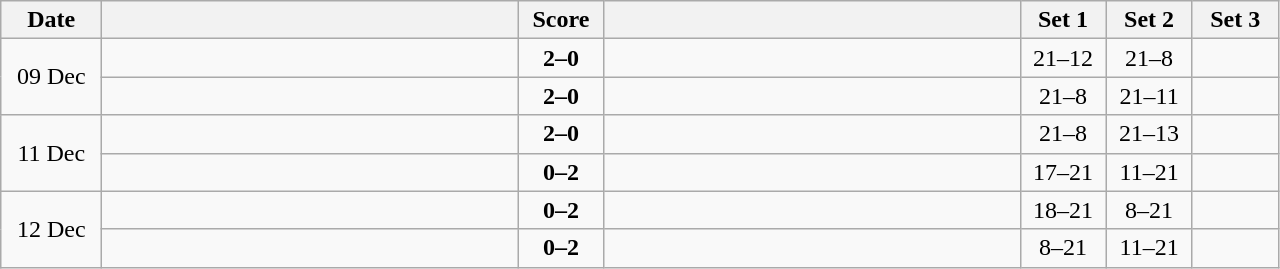<table class="wikitable" style="text-align: center;">
<tr>
<th width="60">Date</th>
<th align="right" width="270"></th>
<th width="50">Score</th>
<th align="left" width="270"></th>
<th width="50">Set 1</th>
<th width="50">Set 2</th>
<th width="50">Set 3</th>
</tr>
<tr>
<td rowspan=2>09 Dec</td>
<td align=left><strong></strong></td>
<td align=center><strong>2–0</strong></td>
<td align=left></td>
<td>21–12</td>
<td>21–8</td>
<td></td>
</tr>
<tr>
<td align=left><strong></strong></td>
<td align=center><strong>2–0</strong></td>
<td align=left></td>
<td>21–8</td>
<td>21–11</td>
<td></td>
</tr>
<tr>
<td rowspan=2>11 Dec</td>
<td align=left><strong></strong></td>
<td align=center><strong>2–0</strong></td>
<td align=left></td>
<td>21–8</td>
<td>21–13</td>
<td></td>
</tr>
<tr>
<td align=left></td>
<td align=center><strong>0–2</strong></td>
<td align=left><strong></strong></td>
<td>17–21</td>
<td>11–21</td>
<td></td>
</tr>
<tr>
<td rowspan=2>12 Dec</td>
<td align=left></td>
<td align=center><strong>0–2</strong></td>
<td align=left><strong></strong></td>
<td>18–21</td>
<td>8–21</td>
<td></td>
</tr>
<tr>
<td align=left></td>
<td align=center><strong>0–2</strong></td>
<td align=left><strong></strong></td>
<td>8–21</td>
<td>11–21</td>
<td></td>
</tr>
</table>
